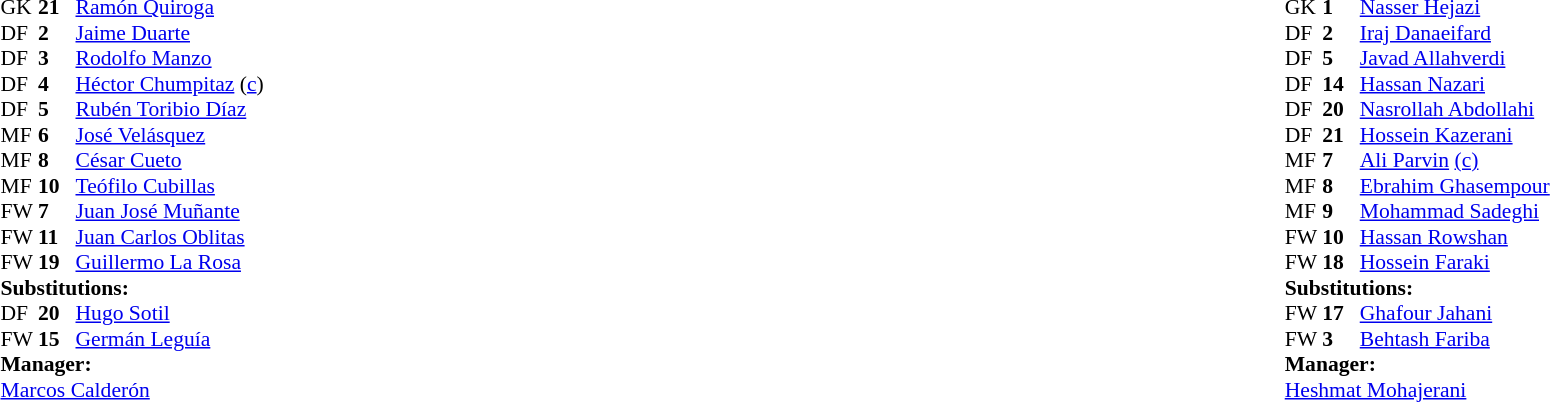<table width="100%">
<tr>
<td valign="top" width="50%"><br><table style="font-size: 90%" cellspacing="0" cellpadding="0">
<tr>
<th width="25"></th>
<th width="25"></th>
</tr>
<tr>
<td>GK</td>
<td><strong>21</strong></td>
<td><a href='#'>Ramón Quiroga</a></td>
</tr>
<tr>
<td>DF</td>
<td><strong>2</strong></td>
<td><a href='#'>Jaime Duarte</a></td>
</tr>
<tr>
<td>DF</td>
<td><strong>3</strong></td>
<td><a href='#'>Rodolfo Manzo</a></td>
<td></td>
<td></td>
</tr>
<tr>
<td>DF</td>
<td><strong>4</strong></td>
<td><a href='#'>Héctor Chumpitaz</a> (<a href='#'>c</a>)</td>
</tr>
<tr>
<td>DF</td>
<td><strong>5</strong></td>
<td><a href='#'>Rubén Toribio Díaz</a></td>
</tr>
<tr>
<td>MF</td>
<td><strong>6</strong></td>
<td><a href='#'>José Velásquez</a></td>
</tr>
<tr>
<td>MF</td>
<td><strong>8</strong></td>
<td><a href='#'>César Cueto</a></td>
</tr>
<tr>
<td>MF</td>
<td><strong>10</strong></td>
<td><a href='#'>Teófilo Cubillas</a></td>
</tr>
<tr>
<td>FW</td>
<td><strong>7</strong></td>
<td><a href='#'>Juan José Muñante</a></td>
</tr>
<tr>
<td>FW</td>
<td><strong>11</strong></td>
<td><a href='#'>Juan Carlos Oblitas</a></td>
</tr>
<tr>
<td>FW</td>
<td><strong>19</strong></td>
<td><a href='#'>Guillermo La Rosa</a></td>
<td></td>
<td></td>
</tr>
<tr>
<td colspan=3><strong>Substitutions:</strong></td>
</tr>
<tr>
<td>DF</td>
<td><strong>20</strong></td>
<td><a href='#'>Hugo Sotil</a></td>
<td></td>
<td></td>
</tr>
<tr>
<td>FW</td>
<td><strong>15</strong></td>
<td><a href='#'>Germán Leguía</a></td>
<td></td>
<td></td>
</tr>
<tr>
<td colspan=3><strong>Manager:</strong></td>
</tr>
<tr>
<td colspan=3><a href='#'>Marcos Calderón</a></td>
</tr>
</table>
</td>
<td valign="top" width="50%"><br><table style="font-size: 90%" cellspacing="0" cellpadding="0" align="center">
<tr>
<th width=25></th>
<th width=25></th>
</tr>
<tr>
<td>GK</td>
<td><strong>1</strong></td>
<td><a href='#'>Nasser Hejazi</a></td>
</tr>
<tr>
<td>DF</td>
<td><strong>2</strong></td>
<td><a href='#'>Iraj Danaeifard</a></td>
</tr>
<tr>
<td>DF</td>
<td><strong>5</strong></td>
<td><a href='#'>Javad Allahverdi</a></td>
</tr>
<tr>
<td>DF</td>
<td><strong>14</strong></td>
<td><a href='#'>Hassan Nazari</a></td>
<td></td>
</tr>
<tr>
<td>DF</td>
<td><strong>20</strong></td>
<td><a href='#'>Nasrollah Abdollahi</a></td>
</tr>
<tr>
<td>DF</td>
<td><strong>21</strong></td>
<td><a href='#'>Hossein Kazerani</a></td>
</tr>
<tr>
<td>MF</td>
<td><strong>7</strong></td>
<td><a href='#'>Ali Parvin</a> <a href='#'>(c)</a></td>
</tr>
<tr>
<td>MF</td>
<td><strong>8</strong></td>
<td><a href='#'>Ebrahim Ghasempour</a></td>
</tr>
<tr>
<td>MF</td>
<td><strong>9</strong></td>
<td><a href='#'>Mohammad Sadeghi</a></td>
</tr>
<tr>
<td>FW</td>
<td><strong>10</strong></td>
<td><a href='#'>Hassan Rowshan</a></td>
<td></td>
<td></td>
</tr>
<tr>
<td>FW</td>
<td><strong>18</strong></td>
<td><a href='#'>Hossein Faraki</a></td>
<td></td>
<td></td>
</tr>
<tr>
<td colspan=3><strong>Substitutions:</strong></td>
</tr>
<tr>
<td>FW</td>
<td><strong>17</strong></td>
<td><a href='#'>Ghafour Jahani</a></td>
<td></td>
<td></td>
</tr>
<tr>
<td>FW</td>
<td><strong>3</strong></td>
<td><a href='#'>Behtash Fariba</a></td>
<td></td>
<td></td>
</tr>
<tr>
<td colspan=3><strong>Manager:</strong></td>
</tr>
<tr>
<td colspan=4><a href='#'>Heshmat Mohajerani</a></td>
</tr>
</table>
</td>
</tr>
</table>
